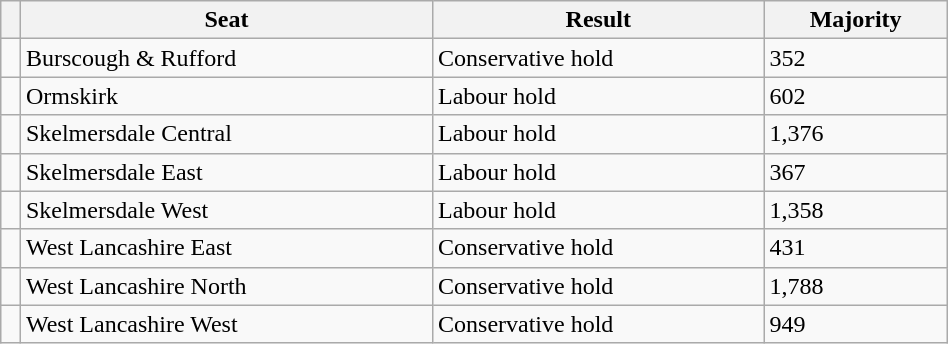<table class="wikitable" style="right; width:50%">
<tr>
<th></th>
<th>Seat</th>
<th>Result</th>
<th>Majority</th>
</tr>
<tr>
<td></td>
<td>Burscough & Rufford</td>
<td>Conservative hold</td>
<td>352</td>
</tr>
<tr>
<td></td>
<td>Ormskirk</td>
<td>Labour hold</td>
<td>602</td>
</tr>
<tr>
<td></td>
<td>Skelmersdale Central</td>
<td>Labour hold</td>
<td>1,376</td>
</tr>
<tr>
<td></td>
<td>Skelmersdale East</td>
<td>Labour hold</td>
<td>367</td>
</tr>
<tr>
<td></td>
<td>Skelmersdale West</td>
<td>Labour hold</td>
<td>1,358</td>
</tr>
<tr>
<td></td>
<td>West Lancashire East</td>
<td>Conservative hold</td>
<td>431</td>
</tr>
<tr>
<td></td>
<td>West Lancashire North</td>
<td>Conservative hold</td>
<td>1,788</td>
</tr>
<tr>
<td></td>
<td>West Lancashire West</td>
<td>Conservative hold</td>
<td>949</td>
</tr>
</table>
